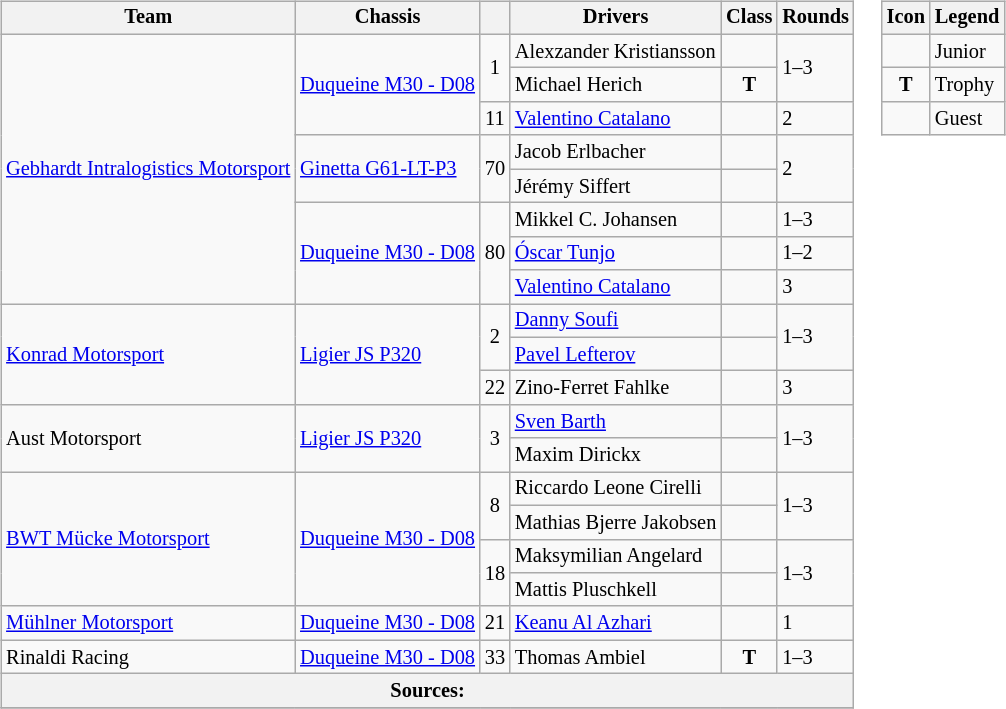<table>
<tr>
<td><br><table class="wikitable" style="font-size: 85%;">
<tr>
<th>Team</th>
<th>Chassis</th>
<th></th>
<th>Drivers</th>
<th>Class</th>
<th>Rounds</th>
</tr>
<tr>
<td rowspan="8"> <a href='#'>Gebhardt Intralogistics Motorsport</a></td>
<td rowspan="3"><a href='#'>Duqueine M30 - D08</a></td>
<td align="center" rowspan="2">1</td>
<td> Alexzander Kristiansson</td>
<td align="center"></td>
<td rowspan="2">1–3</td>
</tr>
<tr>
<td> Michael Herich</td>
<td align="center"><strong><span>T</span></strong></td>
</tr>
<tr>
<td align="center">11</td>
<td> <a href='#'>Valentino Catalano</a></td>
<td align="center"></td>
<td>2</td>
</tr>
<tr>
<td rowspan="2"><a href='#'>Ginetta G61-LT-P3</a></td>
<td rowspan="2" align="center">70</td>
<td> Jacob Erlbacher</td>
<td align="center"></td>
<td rowspan="2">2</td>
</tr>
<tr>
<td> Jérémy Siffert</td>
<td align="center"></td>
</tr>
<tr>
<td rowspan="3"><a href='#'>Duqueine M30 - D08</a></td>
<td rowspan="3" align="center">80</td>
<td> Mikkel C. Johansen</td>
<td align="center"></td>
<td>1–3</td>
</tr>
<tr>
<td> <a href='#'>Óscar Tunjo</a></td>
<td align="center"></td>
<td>1–2</td>
</tr>
<tr>
<td> <a href='#'>Valentino Catalano</a></td>
<td align="center"></td>
<td>3</td>
</tr>
<tr>
<td rowspan="3"> <a href='#'>Konrad Motorsport</a></td>
<td rowspan="3"><a href='#'>Ligier JS P320</a></td>
<td rowspan="2" align="center">2</td>
<td> <a href='#'>Danny Soufi</a></td>
<td></td>
<td rowspan="2">1–3</td>
</tr>
<tr>
<td> <a href='#'>Pavel Lefterov</a></td>
<td></td>
</tr>
<tr>
<td align="center">22</td>
<td> Zino-Ferret Fahlke</td>
<td align="center"></td>
<td>3</td>
</tr>
<tr>
<td rowspan="2"> Aust Motorsport</td>
<td rowspan="2"><a href='#'>Ligier JS P320</a></td>
<td rowspan="2" align="center">3</td>
<td> <a href='#'>Sven Barth</a></td>
<td></td>
<td rowspan="2">1–3</td>
</tr>
<tr>
<td> Maxim Dirickx</td>
<td align="center"></td>
</tr>
<tr>
<td rowspan="4"> <a href='#'>BWT Mücke Motorsport</a></td>
<td rowspan="4"><a href='#'>Duqueine M30 - D08</a></td>
<td align="center" rowspan="2">8</td>
<td> Riccardo Leone Cirelli</td>
<td align="center"></td>
<td rowspan="2">1–3</td>
</tr>
<tr>
<td> Mathias Bjerre Jakobsen</td>
<td align="center"></td>
</tr>
<tr>
<td rowspan="2" align="center">18</td>
<td> Maksymilian Angelard</td>
<td align="center"></td>
<td rowspan="2">1–3</td>
</tr>
<tr>
<td> Mattis Pluschkell</td>
<td align="center"></td>
</tr>
<tr>
<td> <a href='#'>Mühlner Motorsport</a></td>
<td><a href='#'>Duqueine M30 - D08</a></td>
<td align="center">21</td>
<td> <a href='#'>Keanu Al Azhari</a></td>
<td align="center"></td>
<td>1</td>
</tr>
<tr>
<td> Rinaldi Racing</td>
<td><a href='#'>Duqueine M30 - D08</a></td>
<td align="center">33</td>
<td> Thomas Ambiel</td>
<td align="center"><strong><span>T</span></strong></td>
<td>1–3</td>
</tr>
<tr>
<th colspan="6">Sources:</th>
</tr>
<tr>
</tr>
</table>
</td>
<td valign="top"><br><table class="wikitable" style="font-size: 85%;">
<tr>
<th>Icon</th>
<th>Legend</th>
</tr>
<tr>
<td align=center></td>
<td>Junior</td>
</tr>
<tr>
<td align=center><strong><span>T</span></strong></td>
<td>Trophy</td>
</tr>
<tr>
<td align=center></td>
<td>Guest</td>
</tr>
</table>
</td>
</tr>
</table>
